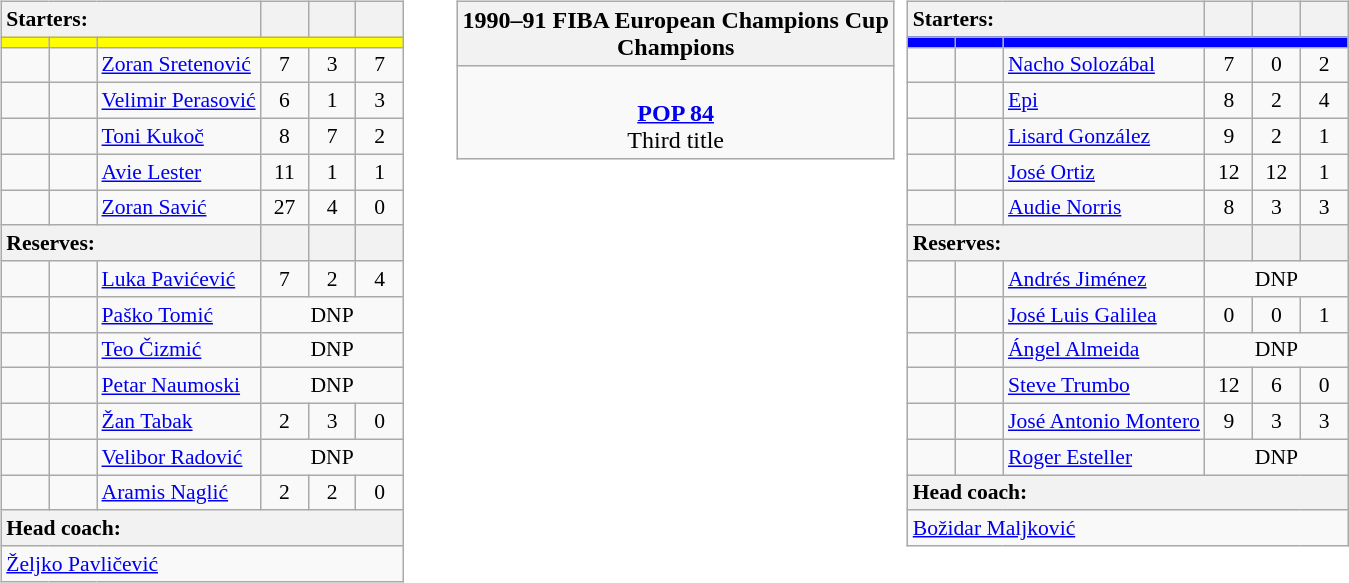<table style="Gwidth:100%;">
<tr>
<td valign=top width=33%><br><table class="wikitable" style="font-size:90%; text-align:center; margin:auto;" align=left>
<tr>
<th style="text-align:left" colspan=3>Starters:</th>
<th width=25></th>
<th width=25></th>
<th width=25></th>
</tr>
<tr>
<th style="background:yellow;" width=25></th>
<th style="background:yellow;" width=25></th>
<th colspan=4 style="background:yellow;"></th>
</tr>
<tr>
<td></td>
<td></td>
<td align=left> <a href='#'>Zoran Sretenović</a></td>
<td>7</td>
<td>3</td>
<td>7</td>
</tr>
<tr>
<td></td>
<td></td>
<td align=left> <a href='#'>Velimir Perasović</a></td>
<td>6</td>
<td>1</td>
<td>3</td>
</tr>
<tr>
<td></td>
<td></td>
<td align=left> <a href='#'>Toni Kukoč</a></td>
<td>8</td>
<td>7</td>
<td>2</td>
</tr>
<tr>
<td></td>
<td></td>
<td align=left> <a href='#'>Avie Lester</a></td>
<td>11</td>
<td>1</td>
<td>1</td>
</tr>
<tr>
<td></td>
<td></td>
<td align=left> <a href='#'>Zoran Savić</a></td>
<td>27</td>
<td>4</td>
<td>0</td>
</tr>
<tr>
<th style="text-align:left" colspan=3>Reserves:</th>
<th width=25></th>
<th width=25></th>
<th width=25></th>
</tr>
<tr>
<td></td>
<td></td>
<td align=left> <a href='#'>Luka Pavićević</a></td>
<td>7</td>
<td>2</td>
<td>4</td>
</tr>
<tr>
<td></td>
<td></td>
<td align=left> <a href='#'>Paško Tomić</a></td>
<td colspan=3>DNP</td>
</tr>
<tr>
<td></td>
<td></td>
<td align=left> <a href='#'>Teo Čizmić</a></td>
<td colspan=3>DNP</td>
</tr>
<tr>
<td></td>
<td></td>
<td align=left> <a href='#'>Petar Naumoski</a></td>
<td colspan=3>DNP</td>
</tr>
<tr>
<td></td>
<td></td>
<td align=left> <a href='#'>Žan Tabak</a></td>
<td>2</td>
<td>3</td>
<td>0</td>
</tr>
<tr>
<td></td>
<td></td>
<td align=left> <a href='#'>Velibor Radović</a></td>
<td colspan=3>DNP</td>
</tr>
<tr>
<td></td>
<td></td>
<td align=left> <a href='#'>Aramis Naglić</a></td>
<td>2</td>
<td>2</td>
<td>0</td>
</tr>
<tr>
<th style="text-align:left" colspan=7>Head coach:</th>
</tr>
<tr>
<td colspan=7 align=left> <a href='#'>Željko Pavličević</a></td>
</tr>
</table>
</td>
<td valign=top width=33%><br><table class=wikitable style="text-align:center; margin:auto">
<tr>
<th>1990–91 FIBA European Champions Cup <br>Champions</th>
</tr>
<tr>
<td><br> <strong><a href='#'>POP 84</a></strong><br>Third title</td>
</tr>
</table>
</td>
<td style="vertical-align:top; width:33%;"><br><table class="wikitable" style="font-size:90%; text-align:center; margin:auto;">
<tr>
<th style="text-align:left" colspan=3>Starters:</th>
<th width=25></th>
<th width=25></th>
<th width=25></th>
</tr>
<tr>
<th style="background:blue;" width=25></th>
<th style="background:blue;" width=25></th>
<th colspan=4 style="background:blue;"></th>
</tr>
<tr>
<td></td>
<td></td>
<td align=left> <a href='#'>Nacho Solozábal</a></td>
<td>7</td>
<td>0</td>
<td>2</td>
</tr>
<tr>
<td></td>
<td></td>
<td align=left> <a href='#'>Epi</a></td>
<td>8</td>
<td>2</td>
<td>4</td>
</tr>
<tr>
<td></td>
<td></td>
<td align=left> <a href='#'>Lisard González</a></td>
<td>9</td>
<td>2</td>
<td>1</td>
</tr>
<tr>
<td></td>
<td></td>
<td align=left> <a href='#'>José Ortiz</a></td>
<td>12</td>
<td>12</td>
<td>1</td>
</tr>
<tr>
<td></td>
<td></td>
<td align=left> <a href='#'>Audie Norris</a></td>
<td>8</td>
<td>3</td>
<td>3</td>
</tr>
<tr>
<th style="text-align:left" colspan=3>Reserves:</th>
<th width=25></th>
<th width=25></th>
<th width=25></th>
</tr>
<tr>
<td></td>
<td></td>
<td align=left> <a href='#'>Andrés Jiménez</a></td>
<td colspan=3>DNP</td>
</tr>
<tr>
<td></td>
<td></td>
<td align=left> <a href='#'>José Luis Galilea</a></td>
<td>0</td>
<td>0</td>
<td>1</td>
</tr>
<tr>
<td></td>
<td></td>
<td align=left> <a href='#'>Ángel Almeida</a></td>
<td colspan=3>DNP</td>
</tr>
<tr>
<td></td>
<td></td>
<td align=left> <a href='#'>Steve Trumbo</a></td>
<td>12</td>
<td>6</td>
<td>0</td>
</tr>
<tr>
<td></td>
<td></td>
<td align=left> <a href='#'>José Antonio Montero</a></td>
<td>9</td>
<td>3</td>
<td>3</td>
</tr>
<tr>
<td></td>
<td></td>
<td align=left> <a href='#'>Roger Esteller</a></td>
<td colspan=3>DNP</td>
</tr>
<tr>
<th style="text-align:left" colspan=7>Head coach:</th>
</tr>
<tr>
<td colspan=7 align=left> <a href='#'>Božidar Maljković</a></td>
</tr>
</table>
</td>
</tr>
</table>
